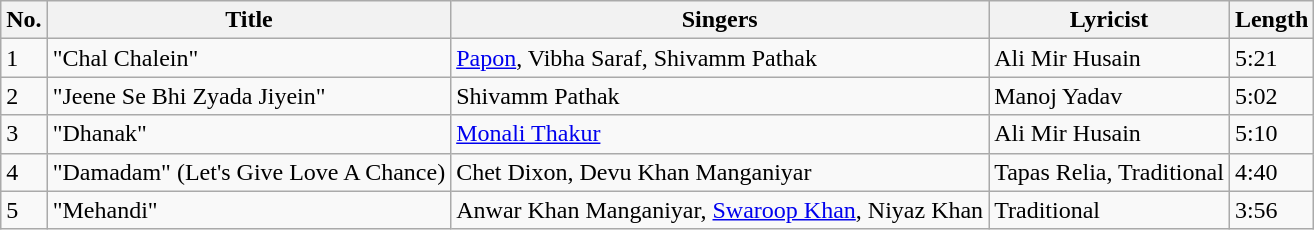<table class="wikitable sortable">
<tr>
<th>No.</th>
<th>Title</th>
<th>Singers</th>
<th>Lyricist</th>
<th>Length</th>
</tr>
<tr>
<td>1</td>
<td>"Chal Chalein"</td>
<td><a href='#'>Papon</a>, Vibha Saraf, Shivamm Pathak</td>
<td>Ali Mir Husain</td>
<td>5:21</td>
</tr>
<tr>
<td>2</td>
<td>"Jeene Se Bhi Zyada Jiyein"</td>
<td>Shivamm Pathak</td>
<td>Manoj Yadav</td>
<td>5:02</td>
</tr>
<tr>
<td>3</td>
<td>"Dhanak"</td>
<td><a href='#'>Monali Thakur</a></td>
<td>Ali Mir Husain</td>
<td>5:10</td>
</tr>
<tr>
<td>4</td>
<td>"Damadam" (Let's Give Love A Chance)</td>
<td>Chet Dixon, Devu Khan Manganiyar</td>
<td>Tapas Relia, Traditional</td>
<td>4:40</td>
</tr>
<tr>
<td>5</td>
<td>"Mehandi"</td>
<td>Anwar Khan Manganiyar, <a href='#'>Swaroop Khan</a>, Niyaz Khan</td>
<td>Traditional</td>
<td>3:56</td>
</tr>
</table>
